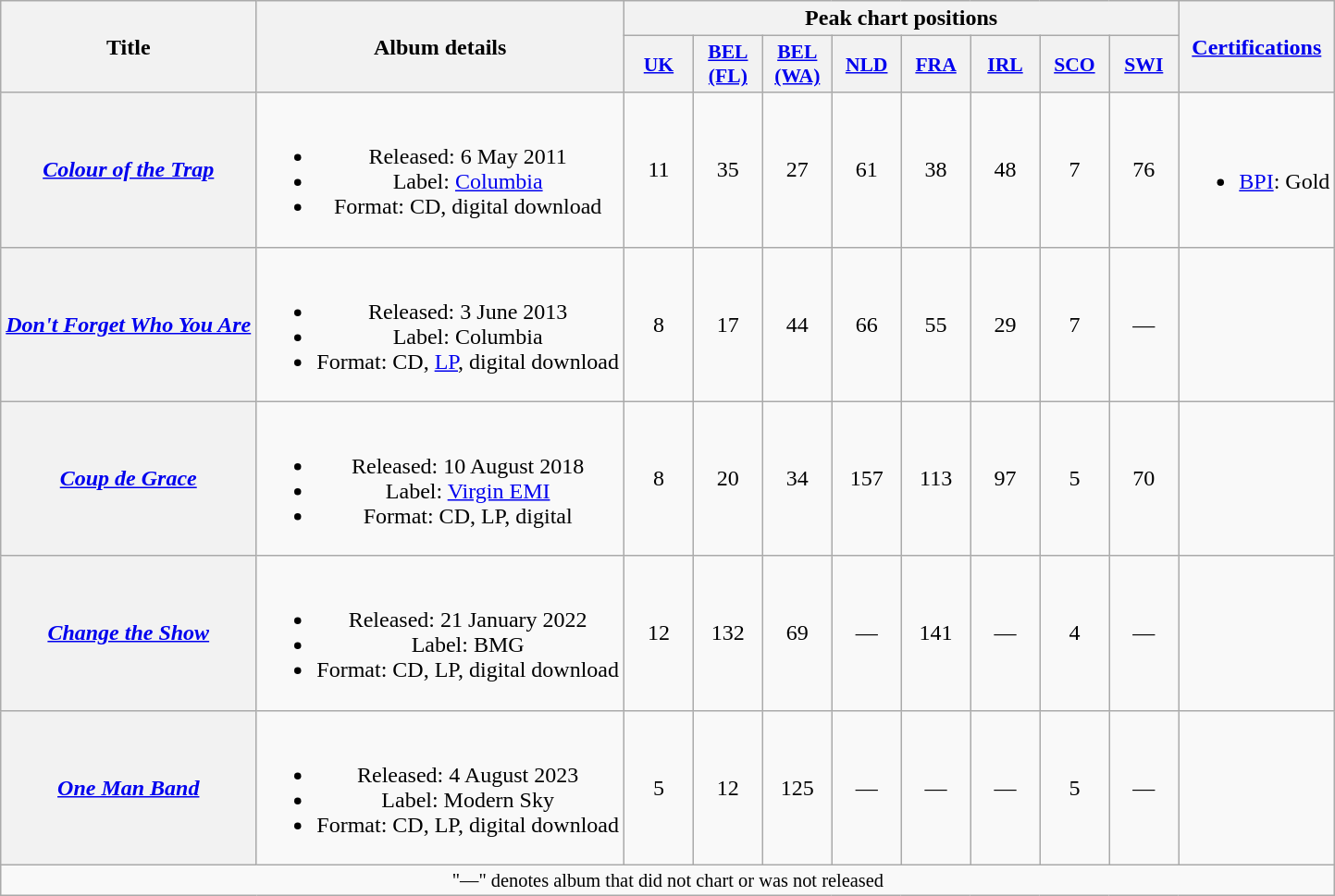<table class="wikitable plainrowheaders" style="text-align:center;">
<tr>
<th scope="col" rowspan="2">Title</th>
<th scope="col" rowspan="2">Album details</th>
<th scope="col" colspan="8">Peak chart positions</th>
<th scope="col" rowspan="2"><a href='#'>Certifications</a></th>
</tr>
<tr>
<th scope="col" style="width:3em;font-size:90%;"><a href='#'>UK</a><br></th>
<th scope="col" style="width:3em;font-size:90%;"><a href='#'>BEL (FL)</a><br></th>
<th scope="col" style="width:3em;font-size:90%;"><a href='#'>BEL (WA)</a><br></th>
<th scope="col" style="width:3em;font-size:90%;"><a href='#'>NLD</a><br></th>
<th scope="col" style="width:3em;font-size:90%;"><a href='#'>FRA</a><br></th>
<th scope="col" style="width:3em;font-size:90%;"><a href='#'>IRL</a><br></th>
<th scope="col" style="width:3em;font-size:90%;"><a href='#'>SCO</a><br></th>
<th scope="col" style="width:3em;font-size:90%;"><a href='#'>SWI</a><br></th>
</tr>
<tr>
<th scope="row"><em><a href='#'>Colour of the Trap</a></em></th>
<td><br><ul><li>Released: 6 May 2011</li><li>Label: <a href='#'>Columbia</a></li><li>Format: CD, digital download</li></ul></td>
<td>11</td>
<td>35</td>
<td>27</td>
<td>61</td>
<td>38</td>
<td>48</td>
<td>7</td>
<td>76</td>
<td><br><ul><li><a href='#'>BPI</a>: Gold</li></ul></td>
</tr>
<tr>
<th scope="row"><em><a href='#'>Don't Forget Who You Are</a></em></th>
<td><br><ul><li>Released: 3 June 2013</li><li>Label: Columbia</li><li>Format: CD, <a href='#'>LP</a>, digital download</li></ul></td>
<td>8</td>
<td>17</td>
<td>44</td>
<td>66</td>
<td>55</td>
<td>29</td>
<td>7</td>
<td>—</td>
<td></td>
</tr>
<tr>
<th scope="row"><em><a href='#'>Coup de Grace</a></em></th>
<td><br><ul><li>Released: 10 August 2018</li><li>Label: <a href='#'>Virgin EMI</a></li><li>Format: CD, LP, digital</li></ul></td>
<td>8</td>
<td>20</td>
<td>34</td>
<td>157</td>
<td>113</td>
<td>97</td>
<td>5</td>
<td>70</td>
<td></td>
</tr>
<tr>
<th scope="row"><em><a href='#'>Change the Show</a></em></th>
<td><br><ul><li>Released: 21 January 2022</li><li>Label: BMG</li><li>Format: CD, LP, digital download</li></ul></td>
<td>12</td>
<td>132</td>
<td>69</td>
<td>—</td>
<td>141</td>
<td>—</td>
<td>4</td>
<td>—</td>
<td></td>
</tr>
<tr>
<th scope="row"><em><a href='#'>One Man Band</a></em></th>
<td><br><ul><li>Released: 4 August 2023</li><li>Label: Modern Sky</li><li>Format: CD, LP, digital download</li></ul></td>
<td>5</td>
<td>12</td>
<td>125</td>
<td>—</td>
<td>—</td>
<td>—</td>
<td>5</td>
<td>—</td>
<td></td>
</tr>
<tr>
<td colspan="11" style="text-align:center; font-size:85%;">"—" denotes album that did not chart or was not released</td>
</tr>
</table>
